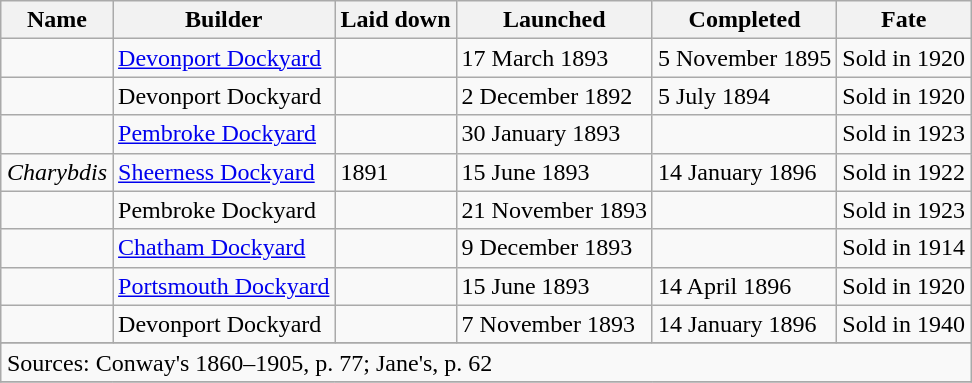<table class="wikitable" style="margin:0 auto;">
<tr>
<th>Name</th>
<th>Builder</th>
<th>Laid down</th>
<th>Launched</th>
<th>Completed</th>
<th>Fate</th>
</tr>
<tr>
<td></td>
<td><a href='#'>Devonport Dockyard</a></td>
<td></td>
<td>17 March 1893</td>
<td>5 November 1895</td>
<td>Sold in 1920</td>
</tr>
<tr>
<td></td>
<td>Devonport Dockyard</td>
<td></td>
<td>2 December 1892</td>
<td>5 July 1894</td>
<td>Sold in 1920</td>
</tr>
<tr>
<td></td>
<td><a href='#'>Pembroke Dockyard</a></td>
<td></td>
<td>30 January 1893</td>
<td></td>
<td>Sold in 1923</td>
</tr>
<tr>
<td><em>Charybdis</em></td>
<td><a href='#'>Sheerness Dockyard</a></td>
<td>1891</td>
<td>15 June 1893</td>
<td>14 January 1896</td>
<td>Sold in 1922</td>
</tr>
<tr>
<td></td>
<td>Pembroke Dockyard</td>
<td></td>
<td>21 November 1893</td>
<td></td>
<td>Sold in 1923</td>
</tr>
<tr>
<td></td>
<td><a href='#'>Chatham Dockyard</a></td>
<td></td>
<td>9 December 1893</td>
<td></td>
<td>Sold in 1914</td>
</tr>
<tr>
<td></td>
<td><a href='#'>Portsmouth Dockyard</a></td>
<td></td>
<td>15 June 1893</td>
<td>14 April 1896</td>
<td>Sold in 1920</td>
</tr>
<tr>
<td></td>
<td>Devonport Dockyard</td>
<td></td>
<td>7 November 1893</td>
<td>14 January 1896</td>
<td>Sold in 1940</td>
</tr>
<tr>
</tr>
<tr valign="top">
<td colspan="9" align="left">Sources: Conway's 1860–1905, p. 77; Jane's, p. 62</td>
</tr>
<tr>
</tr>
</table>
